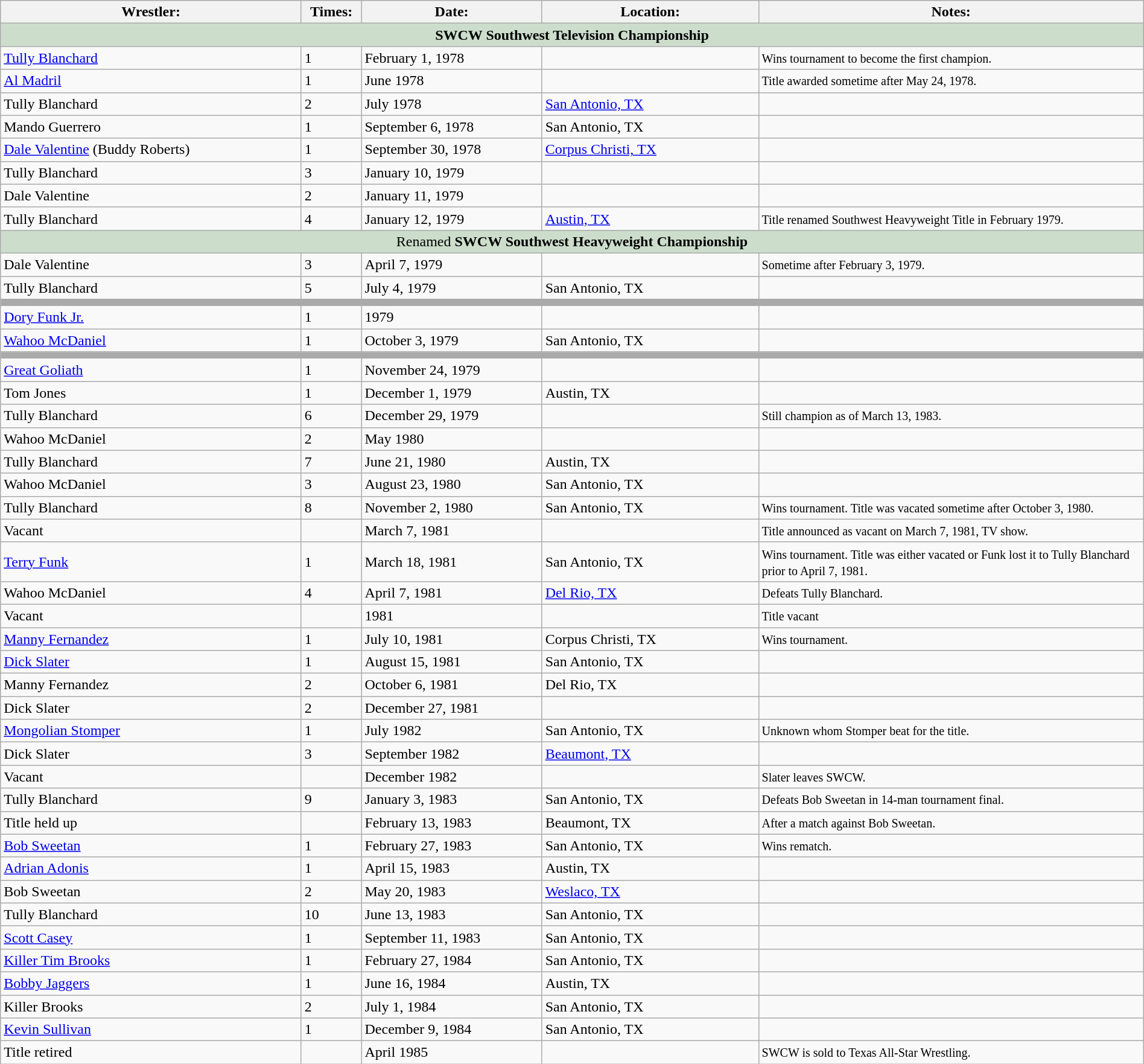<table class="wikitable" width=100%>
<tr>
<th width=25%>Wrestler:</th>
<th width=5%>Times:</th>
<th width=15%>Date:</th>
<th width=18%>Location:</th>
<th width=32%>Notes:</th>
</tr>
<tr>
<td colspan=5 style="background: #ccddcc;" align=center><strong>SWCW Southwest Television Championship</strong></td>
</tr>
<tr>
<td><a href='#'>Tully Blanchard</a></td>
<td>1</td>
<td>February 1, 1978</td>
<td></td>
<td><small>Wins tournament to become the first champion.</small></td>
</tr>
<tr>
<td><a href='#'>Al Madril</a></td>
<td>1</td>
<td>June 1978</td>
<td></td>
<td><small>Title awarded sometime after May 24, 1978.</small></td>
</tr>
<tr>
<td>Tully Blanchard</td>
<td>2</td>
<td>July 1978</td>
<td><a href='#'>San Antonio, TX</a></td>
<td></td>
</tr>
<tr>
<td>Mando Guerrero</td>
<td>1</td>
<td>September 6, 1978</td>
<td>San Antonio, TX</td>
<td></td>
</tr>
<tr>
<td><a href='#'>Dale Valentine</a> (Buddy Roberts)</td>
<td>1</td>
<td>September 30, 1978</td>
<td><a href='#'>Corpus Christi, TX</a></td>
<td></td>
</tr>
<tr>
<td>Tully Blanchard</td>
<td>3</td>
<td>January 10, 1979</td>
<td></td>
<td></td>
</tr>
<tr>
<td>Dale Valentine</td>
<td>2</td>
<td>January 11, 1979</td>
<td></td>
<td></td>
</tr>
<tr>
<td>Tully Blanchard</td>
<td>4</td>
<td>January 12, 1979</td>
<td><a href='#'>Austin, TX</a></td>
<td><small>Title renamed Southwest Heavyweight Title in February 1979.</small></td>
</tr>
<tr>
<td colspan=5 style="background: #ccddcc;" align=center>Renamed <strong>SWCW Southwest Heavyweight Championship</strong></td>
</tr>
<tr>
<td>Dale Valentine</td>
<td>3</td>
<td>April 7, 1979</td>
<td></td>
<td><small>Sometime after February 3, 1979.</small></td>
</tr>
<tr>
<td>Tully Blanchard</td>
<td>5</td>
<td>July 4, 1979</td>
<td>San Antonio, TX</td>
<td></td>
</tr>
<tr>
<td colspan=5 style="background: #aaaaaa;"></td>
</tr>
<tr>
<td><a href='#'>Dory Funk Jr.</a></td>
<td>1</td>
<td>1979</td>
<td></td>
<td></td>
</tr>
<tr>
<td><a href='#'>Wahoo McDaniel</a></td>
<td>1</td>
<td>October 3, 1979</td>
<td>San Antonio, TX</td>
<td></td>
</tr>
<tr>
<td colspan=5 style="background: #aaaaaa;"></td>
</tr>
<tr>
<td><a href='#'>Great Goliath</a></td>
<td>1</td>
<td>November 24, 1979</td>
<td></td>
<td></td>
</tr>
<tr>
<td>Tom Jones</td>
<td>1</td>
<td>December 1, 1979</td>
<td>Austin, TX</td>
<td></td>
</tr>
<tr>
<td>Tully Blanchard</td>
<td>6</td>
<td>December 29, 1979</td>
<td></td>
<td><small>Still champion as of March 13, 1983.</small></td>
</tr>
<tr>
<td>Wahoo McDaniel</td>
<td>2</td>
<td>May 1980</td>
<td></td>
<td></td>
</tr>
<tr>
<td>Tully Blanchard</td>
<td>7</td>
<td>June 21, 1980</td>
<td>Austin, TX</td>
<td></td>
</tr>
<tr>
<td>Wahoo McDaniel</td>
<td>3</td>
<td>August 23, 1980</td>
<td>San Antonio, TX</td>
<td></td>
</tr>
<tr>
<td>Tully Blanchard</td>
<td>8</td>
<td>November 2, 1980</td>
<td>San Antonio, TX</td>
<td><small>Wins tournament. Title was vacated sometime after October 3, 1980.</small></td>
</tr>
<tr>
<td>Vacant</td>
<td></td>
<td>March 7, 1981</td>
<td></td>
<td><small>Title announced as vacant on March 7, 1981, TV show.</small></td>
</tr>
<tr>
<td><a href='#'>Terry Funk</a></td>
<td>1</td>
<td>March 18, 1981</td>
<td>San Antonio, TX</td>
<td><small>Wins tournament. Title was either vacated or Funk lost it to Tully Blanchard prior to April 7, 1981.</small></td>
</tr>
<tr>
<td>Wahoo McDaniel</td>
<td>4</td>
<td>April 7, 1981</td>
<td><a href='#'>Del Rio, TX</a></td>
<td><small>Defeats Tully Blanchard.</small></td>
</tr>
<tr>
<td>Vacant</td>
<td></td>
<td>1981</td>
<td></td>
<td><small>Title vacant</small></td>
</tr>
<tr>
<td><a href='#'>Manny Fernandez</a></td>
<td>1</td>
<td>July 10, 1981</td>
<td>Corpus Christi, TX</td>
<td><small>Wins tournament.</small></td>
</tr>
<tr>
<td><a href='#'>Dick Slater</a></td>
<td>1</td>
<td>August 15, 1981</td>
<td>San Antonio, TX</td>
<td></td>
</tr>
<tr>
<td>Manny Fernandez</td>
<td>2</td>
<td>October 6, 1981</td>
<td>Del Rio, TX</td>
<td></td>
</tr>
<tr>
<td>Dick Slater</td>
<td>2</td>
<td>December 27, 1981</td>
<td></td>
<td></td>
</tr>
<tr>
<td><a href='#'>Mongolian Stomper</a></td>
<td>1</td>
<td>July 1982</td>
<td>San Antonio, TX</td>
<td><small>Unknown whom Stomper beat for the title.</small></td>
</tr>
<tr>
<td>Dick Slater</td>
<td>3</td>
<td>September 1982</td>
<td><a href='#'>Beaumont, TX</a></td>
<td></td>
</tr>
<tr>
<td>Vacant</td>
<td></td>
<td>December 1982</td>
<td></td>
<td><small>Slater leaves SWCW.</small></td>
</tr>
<tr>
<td>Tully Blanchard</td>
<td>9</td>
<td>January 3, 1983</td>
<td>San Antonio, TX</td>
<td><small>Defeats Bob Sweetan in 14-man tournament final.</small></td>
</tr>
<tr>
<td>Title held up</td>
<td></td>
<td>February 13, 1983</td>
<td>Beaumont, TX</td>
<td><small>After a match against Bob Sweetan.</small></td>
</tr>
<tr>
<td><a href='#'>Bob Sweetan</a></td>
<td>1</td>
<td>February 27, 1983</td>
<td>San Antonio, TX</td>
<td><small>Wins rematch.</small></td>
</tr>
<tr>
<td><a href='#'>Adrian Adonis</a></td>
<td>1</td>
<td>April 15, 1983</td>
<td>Austin, TX</td>
<td></td>
</tr>
<tr>
<td>Bob Sweetan</td>
<td>2</td>
<td>May 20, 1983</td>
<td><a href='#'>Weslaco, TX</a></td>
<td></td>
</tr>
<tr>
<td>Tully Blanchard</td>
<td>10</td>
<td>June 13, 1983</td>
<td>San Antonio, TX</td>
<td></td>
</tr>
<tr>
<td><a href='#'>Scott Casey</a></td>
<td>1</td>
<td>September 11, 1983</td>
<td>San Antonio, TX</td>
<td></td>
</tr>
<tr>
<td><a href='#'>Killer Tim Brooks</a></td>
<td>1</td>
<td>February 27, 1984</td>
<td>San Antonio, TX</td>
<td></td>
</tr>
<tr>
<td><a href='#'>Bobby Jaggers</a></td>
<td>1</td>
<td>June 16, 1984</td>
<td>Austin, TX</td>
<td></td>
</tr>
<tr>
<td>Killer Brooks</td>
<td>2</td>
<td>July 1, 1984</td>
<td>San Antonio, TX</td>
<td></td>
</tr>
<tr>
<td><a href='#'>Kevin Sullivan</a></td>
<td>1</td>
<td>December 9, 1984</td>
<td>San Antonio, TX</td>
<td></td>
</tr>
<tr>
<td>Title retired</td>
<td></td>
<td>April 1985</td>
<td></td>
<td><small>SWCW is sold to Texas All-Star Wrestling.</small></td>
</tr>
</table>
